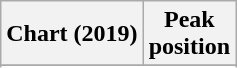<table class="wikitable sortable plainrowheaders" style="text-align:center">
<tr>
<th scope="col">Chart (2019)</th>
<th scope="col">Peak<br>position</th>
</tr>
<tr>
</tr>
<tr>
</tr>
</table>
